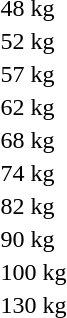<table>
<tr>
<td>48 kg</td>
<td></td>
<td></td>
<td></td>
</tr>
<tr>
<td>52 kg</td>
<td></td>
<td></td>
<td></td>
</tr>
<tr>
<td>57 kg</td>
<td></td>
<td></td>
<td></td>
</tr>
<tr>
<td>62 kg</td>
<td></td>
<td></td>
<td></td>
</tr>
<tr>
<td>68 kg</td>
<td></td>
<td></td>
<td></td>
</tr>
<tr>
<td>74 kg</td>
<td></td>
<td></td>
<td></td>
</tr>
<tr>
<td>82 kg</td>
<td></td>
<td></td>
<td></td>
</tr>
<tr>
<td>90 kg</td>
<td></td>
<td></td>
<td></td>
</tr>
<tr>
<td>100 kg</td>
<td></td>
<td></td>
<td></td>
</tr>
<tr>
<td>130 kg</td>
<td></td>
<td></td>
<td></td>
</tr>
</table>
